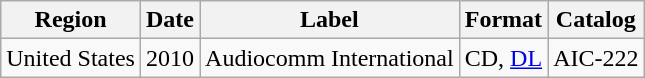<table class="wikitable">
<tr>
<th>Region</th>
<th>Date</th>
<th>Label</th>
<th>Format</th>
<th>Catalog</th>
</tr>
<tr>
<td>United States</td>
<td>2010</td>
<td>Audiocomm International</td>
<td>CD, <a href='#'>DL</a></td>
<td>AIC-222</td>
</tr>
</table>
